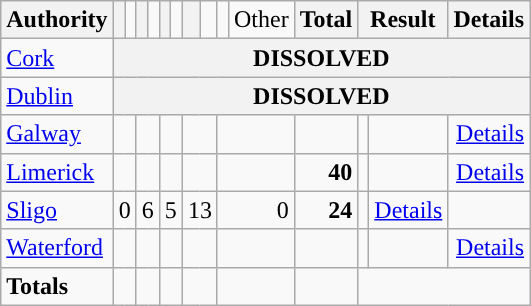<table class="wikitable" style="text-align:right; padding-left:1em">
<tr>
<th align="left">Authority</th>
<th style="background-color: "></th>
<td><a href='#'></a></td>
<th style="background-color: "></th>
<td><a href='#'></a></td>
<th style="background-color: "></th>
<td><a href='#'></a></td>
<th style="background-color: "></th>
<td><a href='#'></a></td>
<td></td>
<td>Other</td>
<th align="left">Total</th>
<th colspan=2>Result</th>
<th>Details</th>
</tr>
<tr>
<td align=left><a href='#'>Cork</a></td>
<th align="middle" colspan=14>DISSOLVED</th>
</tr>
<tr>
<td align=left><a href='#'>Dublin</a></td>
<th align="middle" colspan=14>DISSOLVED</th>
</tr>
<tr>
<td align=left><a href='#'>Galway</a></td>
<td colspan=2></td>
<td colspan=2></td>
<td colspan=2></td>
<td colspan=2></td>
<td colspan=2></td>
<td></td>
<td></td>
<td></td>
<td><a href='#'>Details</a></td>
</tr>
<tr>
<td align=left><a href='#'>Limerick</a></td>
<td colspan=2></td>
<td colspan=2></td>
<td colspan=2></td>
<td colspan=2></td>
<td colspan=2></td>
<td><strong>40</strong></td>
<td></td>
<td></td>
<td><a href='#'>Details</a></td>
</tr>
<tr>
<td align=left><a href='#'>Sligo</a></td>
<td colspan=2>0</td>
<td colspan=2>6</td>
<td colspan=2>5</td>
<td colspan=2>13</td>
<td colspan=2>0</td>
<td><strong>24</strong></td>
<td></td>
<td><a href='#'>Details</a></td>
</tr>
<tr>
<td align=left><a href='#'>Waterford</a></td>
<td colspan=2></td>
<td colspan=2></td>
<td colspan=2></td>
<td colspan=2></td>
<td colspan=2></td>
<td></td>
<td></td>
<td></td>
<td><a href='#'>Details</a></td>
</tr>
<tr>
<td align=left><strong>Totals</strong></td>
<td colspan=2></td>
<td colspan=2></td>
<td colspan=2></td>
<td colspan=2></td>
<td colspan=2></td>
<td></td>
</tr>
</table>
